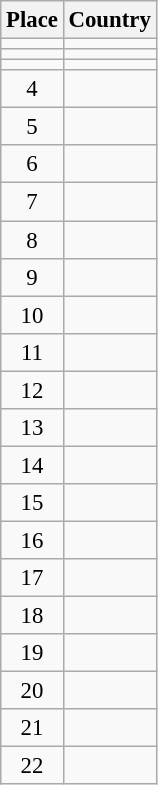<table class="wikitable" style="font-size:95%;">
<tr>
<th>Place</th>
<th>Country</th>
</tr>
<tr>
<td align="center"></td>
<td></td>
</tr>
<tr>
<td align="center"></td>
<td></td>
</tr>
<tr>
<td align="center"></td>
<td></td>
</tr>
<tr>
<td align="center">4</td>
<td></td>
</tr>
<tr>
<td align="center">5</td>
<td></td>
</tr>
<tr>
<td align="center">6</td>
<td></td>
</tr>
<tr>
<td align="center">7</td>
<td></td>
</tr>
<tr>
<td align="center">8</td>
<td></td>
</tr>
<tr>
<td align="center">9</td>
<td></td>
</tr>
<tr>
<td align="center">10</td>
<td></td>
</tr>
<tr>
<td align="center">11</td>
<td></td>
</tr>
<tr>
<td align="center">12</td>
<td></td>
</tr>
<tr>
<td align="center">13</td>
<td></td>
</tr>
<tr>
<td align="center">14</td>
<td></td>
</tr>
<tr>
<td align="center">15</td>
<td></td>
</tr>
<tr>
<td align="center">16</td>
<td></td>
</tr>
<tr>
<td align=center>17</td>
<td></td>
</tr>
<tr>
<td align=center>18</td>
<td></td>
</tr>
<tr>
<td align=center>19</td>
<td></td>
</tr>
<tr>
<td align=center>20</td>
<td></td>
</tr>
<tr>
<td align=center>21</td>
<td></td>
</tr>
<tr>
<td align=center>22</td>
<td></td>
</tr>
</table>
